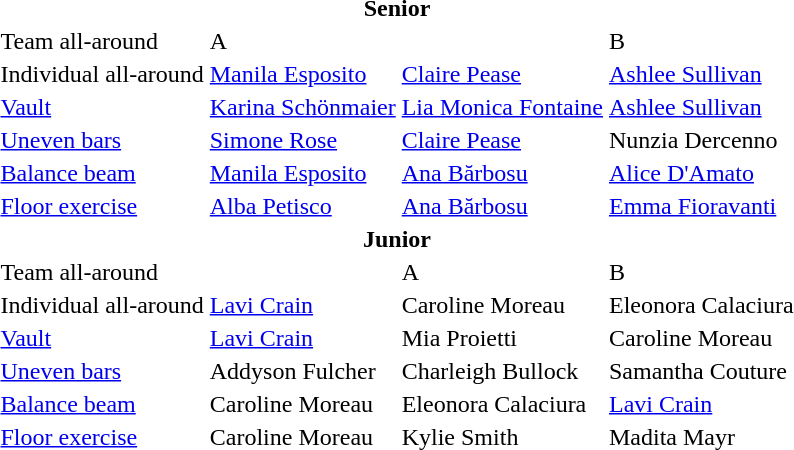<table>
<tr>
<th colspan="4">Senior</th>
</tr>
<tr>
<td>Team all-around</td>
<td> A<br></td>
<td><br></td>
<td> B<br></td>
</tr>
<tr>
<td>Individual all-around</td>
<td> <a href='#'>Manila Esposito</a></td>
<td> <a href='#'>Claire Pease</a></td>
<td> <a href='#'>Ashlee Sullivan</a></td>
</tr>
<tr>
<td><a href='#'>Vault</a></td>
<td> <a href='#'>Karina Schönmaier</a></td>
<td> <a href='#'>Lia Monica Fontaine</a></td>
<td> <a href='#'>Ashlee Sullivan</a></td>
</tr>
<tr>
<td><a href='#'>Uneven bars</a></td>
<td> <a href='#'>Simone Rose</a></td>
<td> <a href='#'>Claire Pease</a></td>
<td> Nunzia Dercenno</td>
</tr>
<tr>
<td><a href='#'>Balance beam</a></td>
<td> <a href='#'>Manila Esposito</a></td>
<td> <a href='#'>Ana Bărbosu</a></td>
<td> <a href='#'>Alice D'Amato</a></td>
</tr>
<tr>
<td><a href='#'>Floor exercise</a></td>
<td> <a href='#'>Alba Petisco</a></td>
<td> <a href='#'>Ana Bărbosu</a></td>
<td> <a href='#'>Emma Fioravanti</a></td>
</tr>
<tr>
<th colspan="4">Junior</th>
</tr>
<tr>
<td>Team all-around</td>
<td><br></td>
<td> A<br></td>
<td> B<br></td>
</tr>
<tr>
<td>Individual all-around</td>
<td> <a href='#'>Lavi Crain</a></td>
<td> Caroline Moreau</td>
<td> Eleonora Calaciura</td>
</tr>
<tr>
<td><a href='#'>Vault</a></td>
<td> <a href='#'>Lavi Crain</a></td>
<td> Mia Proietti</td>
<td> Caroline Moreau</td>
</tr>
<tr>
<td><a href='#'>Uneven bars</a></td>
<td> Addyson Fulcher</td>
<td> Charleigh Bullock</td>
<td> Samantha Couture</td>
</tr>
<tr>
<td><a href='#'>Balance beam</a></td>
<td> Caroline Moreau</td>
<td> Eleonora Calaciura</td>
<td> <a href='#'>Lavi Crain</a></td>
</tr>
<tr>
<td><a href='#'>Floor exercise</a></td>
<td> Caroline Moreau</td>
<td> Kylie Smith</td>
<td> Madita Mayr</td>
</tr>
</table>
